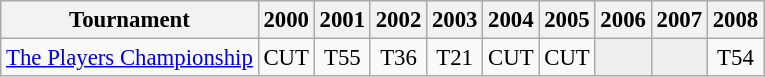<table class="wikitable" style="font-size:95%;text-align:center;">
<tr>
<th>Tournament</th>
<th>2000</th>
<th>2001</th>
<th>2002</th>
<th>2003</th>
<th>2004</th>
<th>2005</th>
<th>2006</th>
<th>2007</th>
<th>2008</th>
</tr>
<tr>
<td align=left><a href='#'>The Players Championship</a></td>
<td>CUT</td>
<td>T55</td>
<td>T36</td>
<td>T21</td>
<td>CUT</td>
<td>CUT</td>
<td style="background:#eeeeee;"></td>
<td style="background:#eeeeee;"></td>
<td>T54</td>
</tr>
</table>
